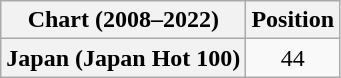<table class="wikitable plainrowheaders" style="text-align:center">
<tr>
<th scope="col">Chart (2008–2022)</th>
<th scope="col">Position</th>
</tr>
<tr>
<th scope="row">Japan (Japan Hot 100)</th>
<td>44</td>
</tr>
</table>
